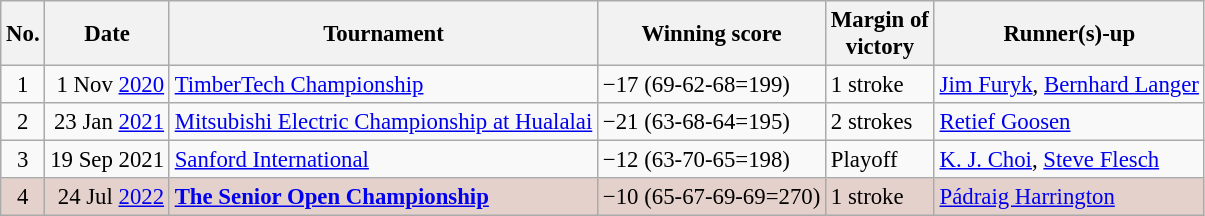<table class="wikitable" style="font-size:95%;">
<tr>
<th>No.</th>
<th>Date</th>
<th>Tournament</th>
<th>Winning score</th>
<th>Margin of<br>victory</th>
<th>Runner(s)-up</th>
</tr>
<tr>
<td align=center>1</td>
<td align=right>1 Nov <a href='#'>2020</a></td>
<td><a href='#'>TimberTech Championship</a></td>
<td>−17 (69-62-68=199)</td>
<td>1 stroke</td>
<td> <a href='#'>Jim Furyk</a>,  <a href='#'>Bernhard Langer</a></td>
</tr>
<tr>
<td align=center>2</td>
<td align=right>23 Jan <a href='#'>2021</a></td>
<td><a href='#'>Mitsubishi Electric Championship at Hualalai</a></td>
<td>−21 (63-68-64=195)</td>
<td>2 strokes</td>
<td> <a href='#'>Retief Goosen</a></td>
</tr>
<tr>
<td align=center>3</td>
<td align=right>19 Sep 2021</td>
<td><a href='#'>Sanford International</a></td>
<td>−12 (63-70-65=198)</td>
<td>Playoff</td>
<td> <a href='#'>K. J. Choi</a>,  <a href='#'>Steve Flesch</a></td>
</tr>
<tr style="background:#e5d1cb;">
<td align=center>4</td>
<td align=right>24 Jul <a href='#'>2022</a></td>
<td><strong><a href='#'>The Senior Open Championship</a></strong></td>
<td>−10 (65-67-69-69=270)</td>
<td>1 stroke</td>
<td> <a href='#'>Pádraig Harrington</a></td>
</tr>
</table>
